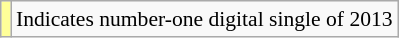<table class="wikitable" style="font-size:90%;">
<tr>
<td style="background-color:#FFFF99"></td>
<td>Indicates number-one digital single of 2013</td>
</tr>
</table>
